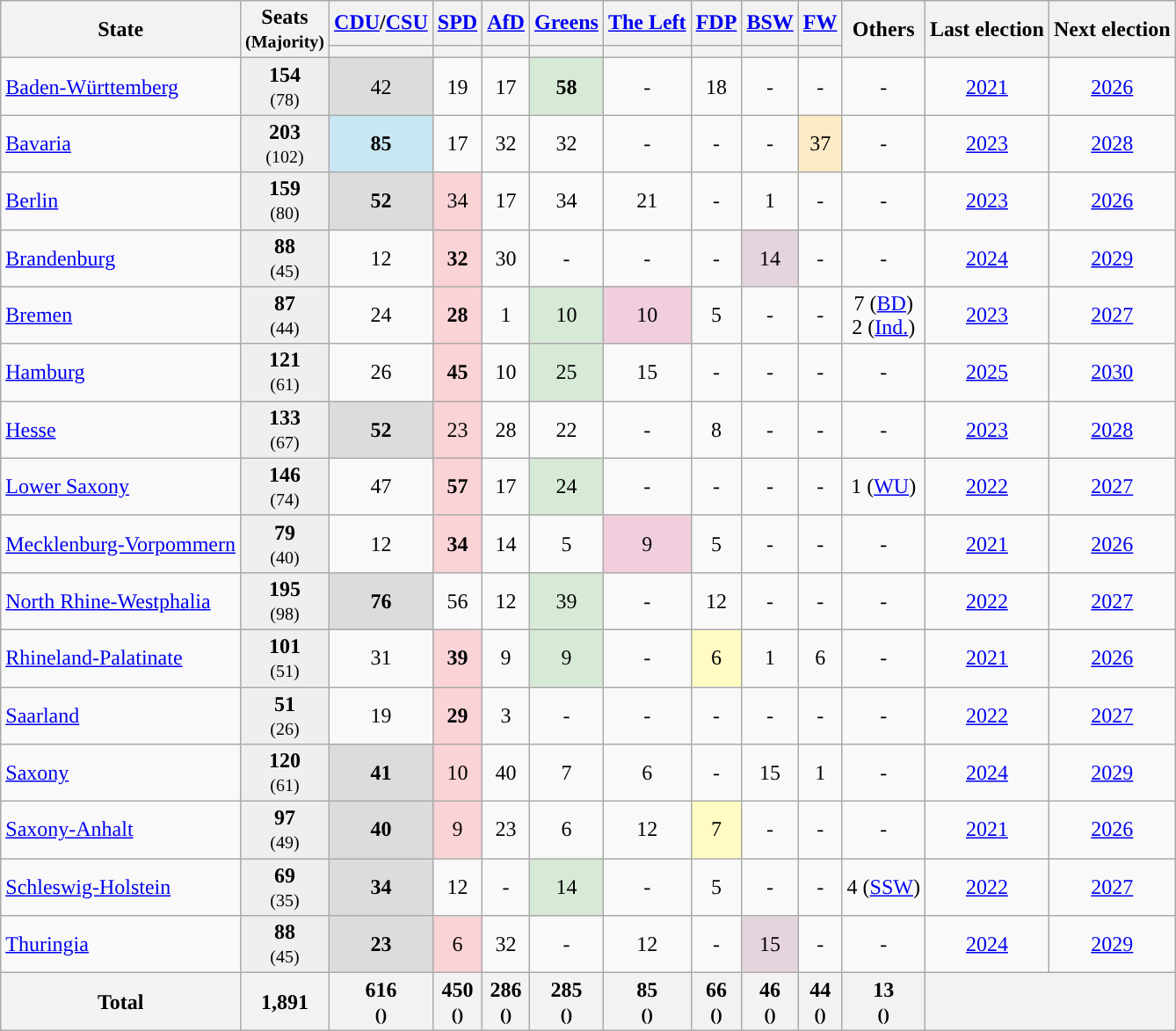<table class="wikitable sortable mw-datatable" style="text-align:center">
<tr>
<th rowspan=2>State</th>
<th rowspan=2>Seats<br><small>(Majority)</small></th>
<th><a href='#'>CDU</a>/<a href='#'>CSU</a></th>
<th><a href='#'>SPD</a></th>
<th><a href='#'>AfD</a></th>
<th><a href='#'>Greens</a></th>
<th><a href='#'>The Left</a></th>
<th><a href='#'>FDP</a></th>
<th><a href='#'>BSW</a></th>
<th><a href='#'>FW</a></th>
<th rowspan=2>Others</th>
<th rowspan=2>Last election</th>
<th rowspan=2>Next election</th>
</tr>
<tr>
<th style="background:"></th>
<th style="background:"></th>
<th style="background:"></th>
<th style="background:"></th>
<th style="background:"></th>
<th style="background:"></th>
<th style="background:"></th>
<th style="background:"></th>
</tr>
<tr>
<td align=left><a href='#'>Baden-Württemberg</a></td>
<td style="background:#EFEFEF"><strong>154</strong><br><small>(78)</small></td>
<td style="background:#DCDCDC">42</td>
<td>19</td>
<td>17</td>
<td style="background:#D7EAD6"><strong>58</strong></td>
<td>-</td>
<td>18</td>
<td>-</td>
<td>-</td>
<td>-</td>
<td><a href='#'>2021</a></td>
<td><a href='#'>2026</a></td>
</tr>
<tr>
<td align=left><a href='#'>Bavaria</a></td>
<td style="background:#EFEFEF"><strong>203</strong><br><small>(102)</small></td>
<td style="background:#C9E6F3"><strong>85</strong></td>
<td>17</td>
<td>32</td>
<td>32</td>
<td>-</td>
<td>-</td>
<td>-</td>
<td style="background:#FDEBC6">37</td>
<td>-</td>
<td><a href='#'>2023</a></td>
<td><a href='#'>2028</a></td>
</tr>
<tr>
<td align=left><a href='#'>Berlin</a></td>
<td style="background:#EFEFEF"><strong>159</strong><br><small>(80)</small></td>
<td style="background:#DCDCDC"><strong>52</strong></td>
<td style="background:#FAD3D6">34</td>
<td>17</td>
<td>34</td>
<td>21</td>
<td>-</td>
<td>1</td>
<td>-</td>
<td>-</td>
<td><a href='#'>2023</a></td>
<td><a href='#'>2026</a></td>
</tr>
<tr>
<td align=left><a href='#'>Brandenburg</a></td>
<td style="background:#EFEFEF"><strong>88</strong><br><small>(45)</small></td>
<td>12</td>
<td style="background:#FAD3D6"><strong>32</strong></td>
<td>30</td>
<td>-</td>
<td>-</td>
<td>-</td>
<td style="background:#E5D4DD">14</td>
<td>-</td>
<td>-</td>
<td><a href='#'>2024</a></td>
<td><a href='#'>2029</a></td>
</tr>
<tr>
<td align=left><a href='#'>Bremen</a></td>
<td style="background:#EFEFEF"><strong>87</strong><br><small>(44)</small></td>
<td>24</td>
<td style="background:#FAD3D6"><strong>28</strong></td>
<td>1</td>
<td style="background:#D7EAD6">10</td>
<td style="background:#F0CEDE">10</td>
<td>5</td>
<td>-</td>
<td>-</td>
<td>7 (<a href='#'>BD</a>)<br>2 (<a href='#'>Ind.</a>)</td>
<td><a href='#'>2023</a></td>
<td><a href='#'>2027</a></td>
</tr>
<tr>
<td align=left><a href='#'>Hamburg</a></td>
<td style="background:#EFEFEF"><strong>121</strong><br><small>(61)</small></td>
<td>26</td>
<td style="background:#FAD3D6"><strong>45</strong></td>
<td>10</td>
<td style="background:#D7EAD6">25</td>
<td>15</td>
<td>-</td>
<td>-</td>
<td>-</td>
<td>-</td>
<td><a href='#'>2025</a></td>
<td><a href='#'>2030</a></td>
</tr>
<tr>
<td align=left><a href='#'>Hesse</a></td>
<td style="background:#EFEFEF"><strong>133</strong><br><small>(67)</small></td>
<td style="background:#DCDCDC"><strong>52</strong></td>
<td style="background:#FAD3D6">23</td>
<td>28</td>
<td>22</td>
<td>-</td>
<td>8</td>
<td>-</td>
<td>-</td>
<td>-</td>
<td><a href='#'>2023</a></td>
<td><a href='#'>2028</a></td>
</tr>
<tr>
<td align=left><a href='#'>Lower Saxony</a></td>
<td style="background:#EFEFEF"><strong>146</strong><br><small>(74)</small></td>
<td>47</td>
<td style="background:#FAD3D6"><strong>57</strong></td>
<td>17</td>
<td style="background:#D7EAD6">24</td>
<td>-</td>
<td>-</td>
<td>-</td>
<td>-</td>
<td>1 (<a href='#'>WU</a>)</td>
<td><a href='#'>2022</a></td>
<td><a href='#'>2027</a></td>
</tr>
<tr>
<td align=left><a href='#'>Mecklenburg-Vorpommern</a></td>
<td style="background:#EFEFEF"><strong>79</strong><br><small>(40)</small></td>
<td>12</td>
<td style="background:#FAD3D6"><strong>34</strong></td>
<td>14</td>
<td>5</td>
<td style="background:#F0CEDE">9</td>
<td>5</td>
<td>-</td>
<td>-</td>
<td>-</td>
<td><a href='#'>2021</a></td>
<td><a href='#'>2026</a></td>
</tr>
<tr>
<td align=left><a href='#'>North Rhine-Westphalia</a></td>
<td style="background:#EFEFEF"><strong>195</strong><br><small>(98)</small></td>
<td style="background:#DCDCDC"><strong>76</strong></td>
<td>56</td>
<td>12</td>
<td style="background:#D7EAD6">39</td>
<td>-</td>
<td>12</td>
<td>-</td>
<td>-</td>
<td>-</td>
<td><a href='#'>2022</a></td>
<td><a href='#'>2027</a></td>
</tr>
<tr>
<td align=left><a href='#'>Rhineland-Palatinate</a></td>
<td style="background:#EFEFEF"><strong>101</strong><br><small>(51)</small></td>
<td>31</td>
<td style="background:#FAD3D6"><strong>39</strong></td>
<td>9</td>
<td style="background:#D7EAD6">9</td>
<td>-</td>
<td style="background:#FFFBC3">6</td>
<td>1</td>
<td>6</td>
<td>-</td>
<td><a href='#'>2021</a></td>
<td><a href='#'>2026</a></td>
</tr>
<tr>
<td align=left><a href='#'>Saarland</a></td>
<td style="background:#EFEFEF"><strong>51</strong><br><small>(26)</small></td>
<td>19</td>
<td style="background:#FAD3D6"><strong>29</strong></td>
<td>3</td>
<td>-</td>
<td>-</td>
<td>-</td>
<td>-</td>
<td>-</td>
<td>-</td>
<td><a href='#'>2022</a></td>
<td><a href='#'>2027</a></td>
</tr>
<tr>
<td align=left><a href='#'>Saxony</a></td>
<td style="background:#EFEFEF"><strong>120</strong><br><small>(61)</small></td>
<td style="background:#DCDCDC"><strong>41</strong></td>
<td style="background:#FAD3D6">10</td>
<td>40</td>
<td>7</td>
<td>6</td>
<td>-</td>
<td>15</td>
<td>1</td>
<td>-</td>
<td><a href='#'>2024</a></td>
<td><a href='#'>2029</a></td>
</tr>
<tr>
<td align=left><a href='#'>Saxony-Anhalt</a></td>
<td style="background:#EFEFEF"><strong>97</strong><br><small>(49)</small></td>
<td style="background:#DCDCDC"><strong>40</strong></td>
<td style="background:#FAD3D6">9</td>
<td>23</td>
<td>6</td>
<td>12</td>
<td style="background:#FFFBC3">7</td>
<td>-</td>
<td>-</td>
<td>-</td>
<td><a href='#'>2021</a></td>
<td><a href='#'>2026</a></td>
</tr>
<tr>
<td align=left><a href='#'>Schleswig-Holstein</a></td>
<td style="background:#EFEFEF"><strong>69</strong><br><small>(35)</small></td>
<td style="background:#DCDCDC"><strong>34</strong></td>
<td>12</td>
<td>-</td>
<td style="background:#D7EAD6">14</td>
<td>-</td>
<td>5</td>
<td>-</td>
<td>-</td>
<td>4 (<a href='#'>SSW</a>)</td>
<td><a href='#'>2022</a></td>
<td><a href='#'>2027</a></td>
</tr>
<tr>
<td align=left><a href='#'>Thuringia</a></td>
<td style="background:#EFEFEF"><strong>88</strong><br><small>(45)</small></td>
<td style="background:#DCDCDC"><strong>23</strong></td>
<td style="background:#FAD3D6">6</td>
<td>32</td>
<td>-</td>
<td>12</td>
<td>-</td>
<td style="background:#E5D4DD">15</td>
<td>-</td>
<td>-</td>
<td><a href='#'>2024</a></td>
<td><a href='#'>2029</a></td>
</tr>
<tr>
<th>Total</th>
<th>1,891</th>
<th>616<br><small>()</small></th>
<th>450<br><small>()</small></th>
<th>286<br><small>()</small></th>
<th>285<br><small>()</small></th>
<th>85<br><small>()</small></th>
<th>66<br><small>()</small></th>
<th>46<br><small>()</small></th>
<th>44<br><small>()</small></th>
<th>13<br><small>()</small></th>
<th colspan=2></th>
</tr>
</table>
